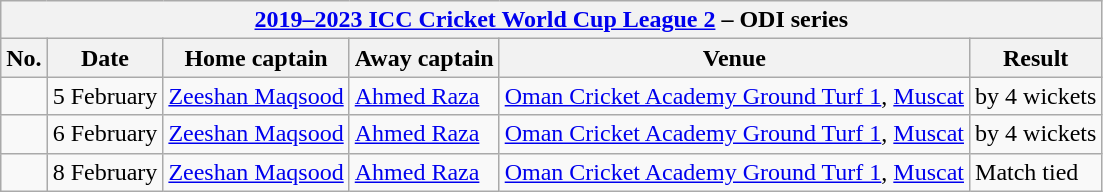<table class="wikitable">
<tr>
<th colspan="9"><a href='#'>2019–2023 ICC Cricket World Cup League 2</a> – ODI series</th>
</tr>
<tr>
<th>No.</th>
<th>Date</th>
<th>Home captain</th>
<th>Away captain</th>
<th>Venue</th>
<th>Result</th>
</tr>
<tr>
<td></td>
<td>5 February</td>
<td><a href='#'>Zeeshan Maqsood</a></td>
<td><a href='#'>Ahmed Raza</a></td>
<td><a href='#'>Oman Cricket Academy Ground Turf 1</a>, <a href='#'>Muscat</a></td>
<td> by 4 wickets</td>
</tr>
<tr>
<td></td>
<td>6 February</td>
<td><a href='#'>Zeeshan Maqsood</a></td>
<td><a href='#'>Ahmed Raza</a></td>
<td><a href='#'>Oman Cricket Academy Ground Turf 1</a>, <a href='#'>Muscat</a></td>
<td> by 4 wickets</td>
</tr>
<tr>
<td></td>
<td>8 February</td>
<td><a href='#'>Zeeshan Maqsood</a></td>
<td><a href='#'>Ahmed Raza</a></td>
<td><a href='#'>Oman Cricket Academy Ground Turf 1</a>, <a href='#'>Muscat</a></td>
<td>Match tied</td>
</tr>
</table>
